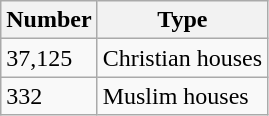<table class="wikitable">
<tr>
<th>Number</th>
<th>Type</th>
</tr>
<tr>
<td>37,125</td>
<td>Christian houses</td>
</tr>
<tr>
<td>332</td>
<td>Muslim houses</td>
</tr>
</table>
